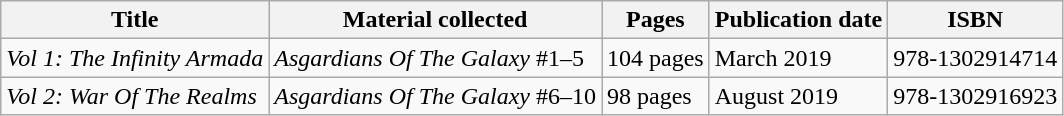<table class="wikitable">
<tr>
<th>Title</th>
<th>Material collected</th>
<th>Pages</th>
<th>Publication date</th>
<th>ISBN</th>
</tr>
<tr>
<td><em>Vol 1: The Infinity Armada</em></td>
<td><em>Asgardians Of The Galaxy</em> #1–5</td>
<td>104 pages</td>
<td>March 2019</td>
<td>978-1302914714</td>
</tr>
<tr>
<td><em>Vol 2: War Of The Realms</em></td>
<td><em>Asgardians Of The Galaxy</em> #6–10</td>
<td>98 pages</td>
<td>August 2019</td>
<td>978-1302916923</td>
</tr>
</table>
